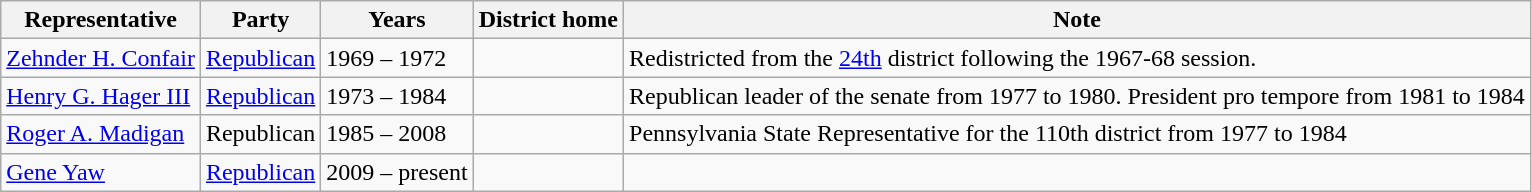<table class=wikitable>
<tr valign=bottom>
<th>Representative</th>
<th>Party</th>
<th>Years</th>
<th>District home</th>
<th>Note</th>
</tr>
<tr>
<td><a href='#'>Zehnder H. Confair</a></td>
<td><a href='#'>Republican</a></td>
<td>1969 – 1972</td>
<td></td>
<td>Redistricted from the <a href='#'>24th</a> district following the 1967-68 session.</td>
</tr>
<tr>
<td><a href='#'>Henry G. Hager III</a></td>
<td><a href='#'>Republican</a></td>
<td>1973 – 1984</td>
<td></td>
<td>Republican leader of the senate from 1977 to 1980.  President pro tempore from 1981 to 1984</td>
</tr>
<tr>
<td><a href='#'>Roger A. Madigan</a></td>
<td>Republican</td>
<td>1985 – 2008</td>
<td></td>
<td>Pennsylvania State Representative for the 110th district from 1977 to 1984</td>
</tr>
<tr>
<td><a href='#'>Gene Yaw</a></td>
<td><a href='#'>Republican</a></td>
<td>2009 – present</td>
<td></td>
<td></td>
</tr>
</table>
